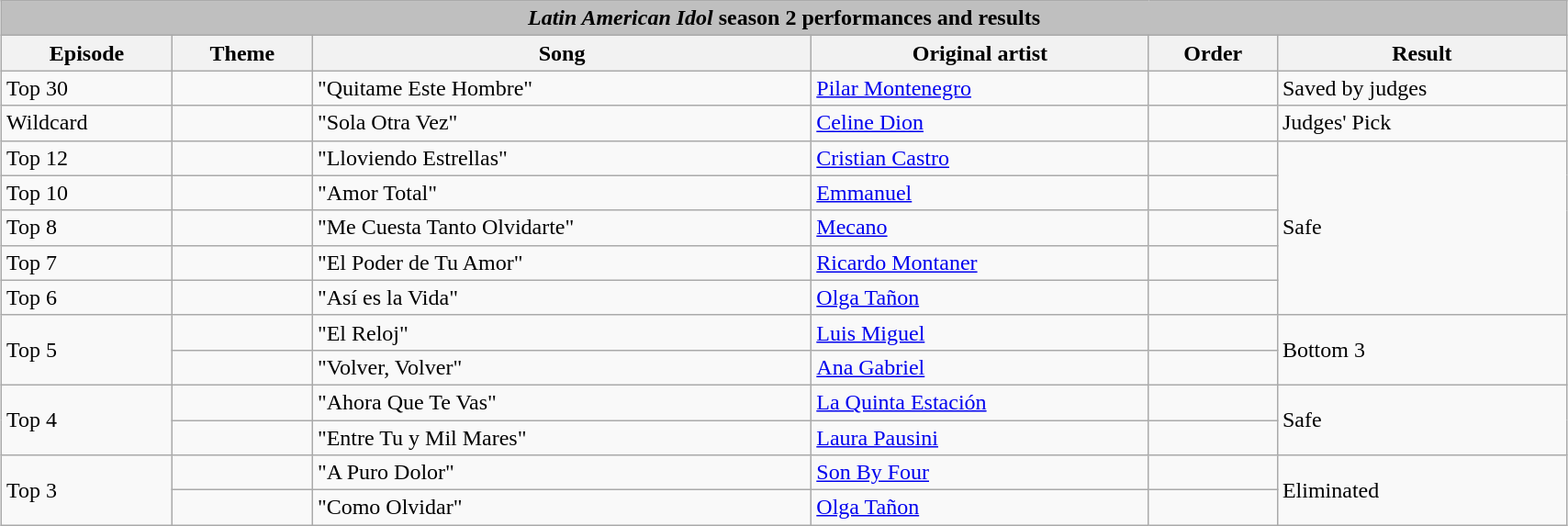<table class="wikitable collapsible autocollapse" style="width:90%; margin:1em auto 1em auto;">
<tr>
<th colspan="6" style="background:#BFBFBF;"><em>Latin American Idol</em> season 2 performances and results</th>
</tr>
<tr>
<th>Episode</th>
<th>Theme</th>
<th>Song</th>
<th>Original artist</th>
<th>Order</th>
<th>Result</th>
</tr>
<tr>
<td>Top 30</td>
<td></td>
<td>"Quitame Este Hombre"</td>
<td><a href='#'>Pilar Montenegro</a></td>
<td></td>
<td>Saved by judges</td>
</tr>
<tr>
<td>Wildcard</td>
<td></td>
<td>"Sola Otra Vez"</td>
<td><a href='#'>Celine Dion</a></td>
<td></td>
<td>Judges' Pick</td>
</tr>
<tr>
<td>Top 12</td>
<td></td>
<td>"Lloviendo Estrellas"</td>
<td><a href='#'>Cristian Castro</a></td>
<td></td>
<td rowspan="5">Safe</td>
</tr>
<tr>
<td>Top 10</td>
<td></td>
<td>"Amor Total"</td>
<td><a href='#'>Emmanuel</a></td>
<td></td>
</tr>
<tr>
<td>Top 8</td>
<td></td>
<td>"Me Cuesta Tanto Olvidarte"</td>
<td><a href='#'>Mecano</a></td>
<td></td>
</tr>
<tr>
<td>Top 7</td>
<td></td>
<td>"El Poder de Tu Amor"</td>
<td><a href='#'>Ricardo Montaner</a></td>
<td></td>
</tr>
<tr>
<td>Top 6</td>
<td></td>
<td>"Así es la Vida"</td>
<td><a href='#'>Olga Tañon</a></td>
<td></td>
</tr>
<tr>
<td rowspan="2">Top 5</td>
<td></td>
<td>"El Reloj"</td>
<td><a href='#'>Luis Miguel</a></td>
<td></td>
<td rowspan="2">Bottom 3</td>
</tr>
<tr>
<td></td>
<td>"Volver, Volver"</td>
<td><a href='#'>Ana Gabriel</a></td>
<td></td>
</tr>
<tr>
<td rowspan="2">Top 4</td>
<td></td>
<td>"Ahora Que Te Vas"</td>
<td><a href='#'>La Quinta Estación</a></td>
<td></td>
<td rowspan="2">Safe</td>
</tr>
<tr>
<td></td>
<td>"Entre Tu y Mil Mares"</td>
<td><a href='#'>Laura Pausini</a></td>
<td></td>
</tr>
<tr>
<td rowspan="2">Top 3</td>
<td></td>
<td>"A Puro Dolor"</td>
<td><a href='#'>Son By Four</a></td>
<td></td>
<td rowspan="2">Eliminated</td>
</tr>
<tr>
<td></td>
<td>"Como Olvidar"</td>
<td><a href='#'>Olga Tañon</a></td>
<td></td>
</tr>
</table>
